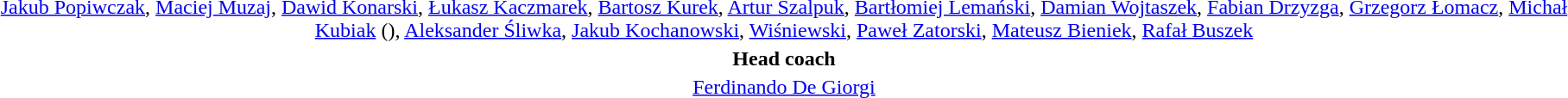<table style="text-align: center; margin-top: 2em; margin-left: auto; margin-right: auto">
<tr>
<td><a href='#'>Jakub Popiwczak</a>, <a href='#'>Maciej Muzaj</a>, <a href='#'>Dawid Konarski</a>, <a href='#'>Łukasz Kaczmarek</a>, <a href='#'>Bartosz Kurek</a>, <a href='#'>Artur Szalpuk</a>, <a href='#'>Bartłomiej Lemański</a>, <a href='#'>Damian Wojtaszek</a>, <a href='#'>Fabian Drzyzga</a>, <a href='#'>Grzegorz Łomacz</a>, <a href='#'>Michał Kubiak</a> (), <a href='#'>Aleksander Śliwka</a>, <a href='#'>Jakub Kochanowski</a>, <a href='#'>Wiśniewski</a>, <a href='#'>Paweł Zatorski</a>, <a href='#'>Mateusz Bieniek</a>, <a href='#'>Rafał Buszek</a></td>
</tr>
<tr>
<td><strong>Head coach</strong></td>
</tr>
<tr>
<td><a href='#'>Ferdinando De Giorgi</a></td>
</tr>
</table>
